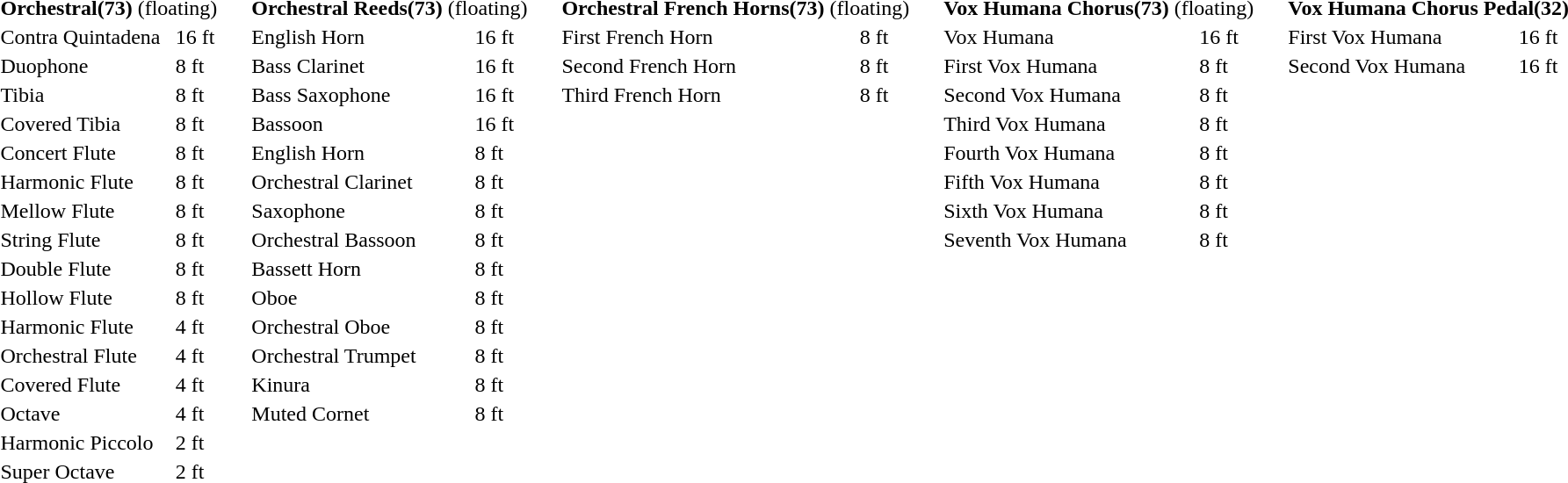<table border="0" cellspacing="0" cellpadding="10" style="border-collapse:collapse;">
<tr>
<td style="vertical-align:top"><br><table border="0">
<tr>
<td colspan=2><strong>Orchestral(73)</strong> (floating)<br></td>
</tr>
<tr>
<td>Contra Quintadena</td>
<td>16 ft</td>
</tr>
<tr>
<td>Duophone</td>
<td>8 ft</td>
</tr>
<tr>
<td>Tibia</td>
<td>8 ft</td>
</tr>
<tr>
<td>Covered Tibia</td>
<td>8 ft</td>
</tr>
<tr>
<td>Concert Flute</td>
<td>8 ft</td>
</tr>
<tr>
<td>Harmonic Flute</td>
<td>8 ft</td>
</tr>
<tr>
<td>Mellow Flute</td>
<td>8 ft</td>
</tr>
<tr>
<td>String Flute</td>
<td>8 ft</td>
</tr>
<tr>
<td>Double Flute</td>
<td>8 ft</td>
</tr>
<tr>
<td>Hollow Flute</td>
<td>8 ft</td>
</tr>
<tr>
<td>Harmonic Flute</td>
<td>4 ft</td>
</tr>
<tr>
<td>Orchestral Flute</td>
<td>4 ft</td>
</tr>
<tr>
<td>Covered Flute</td>
<td>4 ft</td>
</tr>
<tr>
<td>Octave</td>
<td>4 ft</td>
</tr>
<tr>
<td>Harmonic Piccolo</td>
<td>2 ft</td>
</tr>
<tr>
<td>Super Octave</td>
<td>2 ft</td>
</tr>
</table>
</td>
<td style="vertical-align:top"><br><table border="0">
<tr>
<td colspan=2><strong>Orchestral Reeds(73)</strong> (floating)<br></td>
</tr>
<tr>
<td>English Horn</td>
<td>16 ft</td>
</tr>
<tr>
<td>Bass Clarinet</td>
<td>16 ft</td>
</tr>
<tr>
<td>Bass Saxophone</td>
<td>16 ft</td>
</tr>
<tr>
<td>Bassoon</td>
<td>16 ft</td>
</tr>
<tr>
<td>English Horn</td>
<td>8 ft</td>
</tr>
<tr>
<td>Orchestral Clarinet</td>
<td>8 ft</td>
</tr>
<tr>
<td>Saxophone</td>
<td>8 ft</td>
</tr>
<tr>
<td>Orchestral Bassoon</td>
<td>8 ft</td>
</tr>
<tr>
<td>Bassett Horn</td>
<td>8 ft</td>
</tr>
<tr>
<td>Oboe</td>
<td>8 ft</td>
</tr>
<tr>
<td>Orchestral Oboe</td>
<td>8 ft</td>
</tr>
<tr>
<td>Orchestral Trumpet</td>
<td>8 ft</td>
</tr>
<tr>
<td>Kinura</td>
<td>8 ft</td>
</tr>
<tr>
<td>Muted Cornet</td>
<td>8 ft</td>
</tr>
</table>
</td>
<td style="vertical-align:top"><br><table border="0">
<tr>
<td colspan=2><strong>Orchestral French Horns(73)</strong> (floating)<br></td>
</tr>
<tr>
<td>First French Horn</td>
<td>8 ft</td>
</tr>
<tr>
<td>Second French Horn</td>
<td>8 ft</td>
</tr>
<tr>
<td>Third French Horn</td>
<td>8 ft</td>
</tr>
</table>
</td>
<td style="vertical-align:top"><br><table border="0">
<tr>
<td colspan=2><strong>Vox Humana Chorus(73)</strong> (floating)<br></td>
</tr>
<tr>
<td>Vox Humana</td>
<td>16 ft</td>
</tr>
<tr>
<td>First Vox Humana</td>
<td>8 ft</td>
</tr>
<tr>
<td>Second Vox Humana</td>
<td>8 ft</td>
</tr>
<tr>
<td>Third Vox Humana</td>
<td>8 ft</td>
</tr>
<tr>
<td>Fourth Vox Humana</td>
<td>8 ft</td>
</tr>
<tr>
<td>Fifth Vox Humana</td>
<td>8 ft</td>
</tr>
<tr>
<td>Sixth Vox Humana</td>
<td>8 ft</td>
</tr>
<tr>
<td>Seventh Vox Humana</td>
<td>8 ft</td>
</tr>
</table>
</td>
<td style="vertical-align:top"><br><table border="0">
<tr>
<td colspan=2><strong>Vox Humana Chorus Pedal(32)</strong><br></td>
</tr>
<tr>
<td>First Vox Humana</td>
<td>16 ft</td>
</tr>
<tr>
<td>Second Vox Humana</td>
<td>16 ft</td>
</tr>
</table>
</td>
</tr>
</table>
